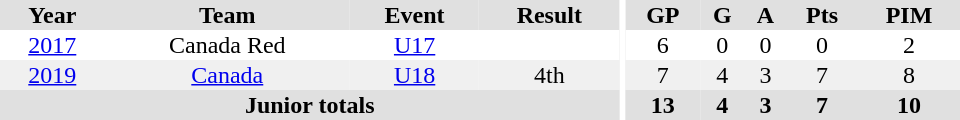<table border="0" cellpadding="1" cellspacing="0" ID="Table3" style="text-align:center; width:40em">
<tr bgcolor="#e0e0e0">
<th>Year</th>
<th>Team</th>
<th>Event</th>
<th>Result</th>
<th rowspan="99" bgcolor="#ffffff"></th>
<th>GP</th>
<th>G</th>
<th>A</th>
<th>Pts</th>
<th>PIM</th>
</tr>
<tr>
<td><a href='#'>2017</a></td>
<td>Canada Red</td>
<td><a href='#'>U17</a></td>
<td></td>
<td>6</td>
<td>0</td>
<td>0</td>
<td>0</td>
<td>2</td>
</tr>
<tr bgcolor="#f0f0f0">
<td><a href='#'>2019</a></td>
<td><a href='#'>Canada</a></td>
<td><a href='#'>U18</a></td>
<td>4th</td>
<td>7</td>
<td>4</td>
<td>3</td>
<td>7</td>
<td>8</td>
</tr>
<tr bgcolor="#e0e0e0">
<th colspan="4">Junior totals</th>
<th>13</th>
<th>4</th>
<th>3</th>
<th>7</th>
<th>10</th>
</tr>
</table>
